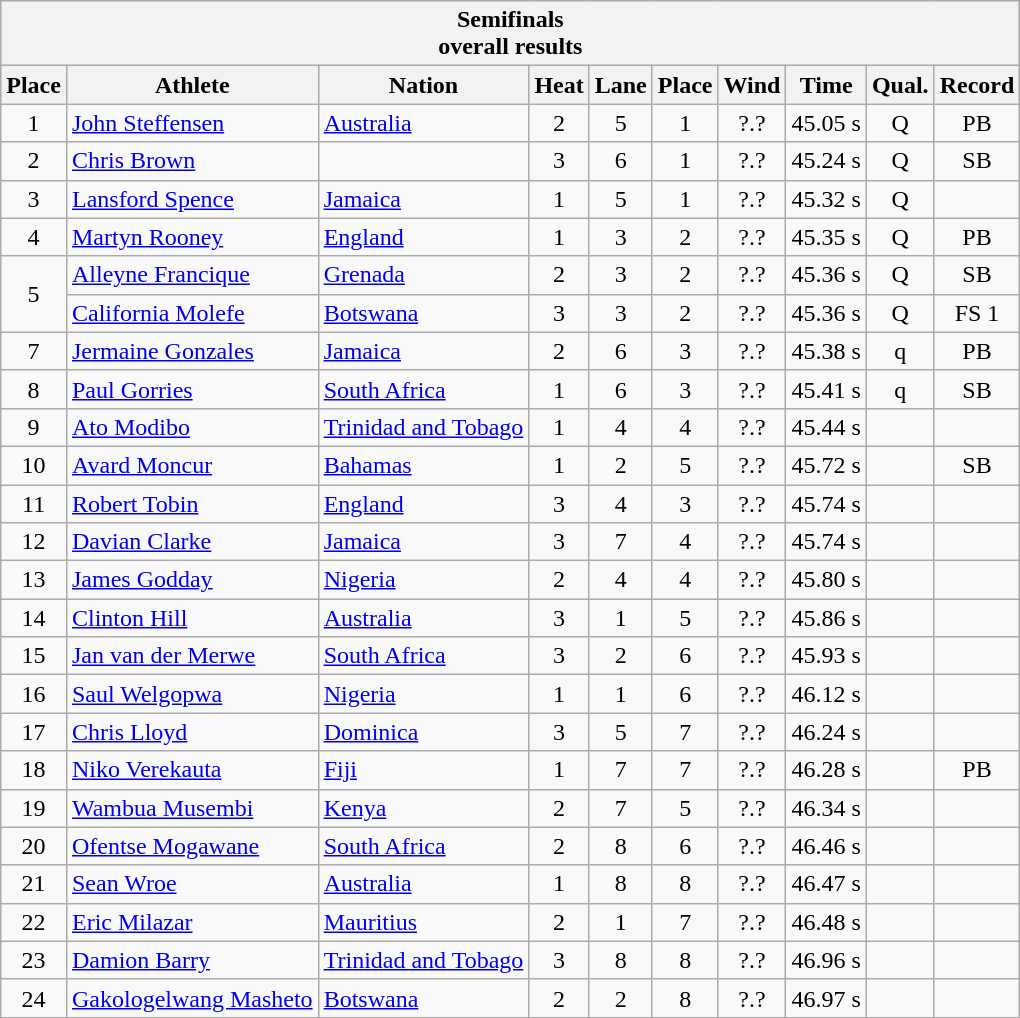<table class="wikitable">
<tr>
<th colspan=10>Semifinals <br> overall results</th>
</tr>
<tr>
<th>Place</th>
<th>Athlete</th>
<th>Nation</th>
<th>Heat</th>
<th>Lane</th>
<th>Place</th>
<th>Wind</th>
<th>Time</th>
<th>Qual.</th>
<th>Record</th>
</tr>
<tr>
<td align="center">1</td>
<td align="left"><a href='#'>John Steffensen</a></td>
<td align="left"> <a href='#'>Australia</a></td>
<td align="center">2</td>
<td align="center">5</td>
<td align="center">1</td>
<td align="center">?.?</td>
<td align="center">45.05 s</td>
<td align="center">Q</td>
<td align="center">PB</td>
</tr>
<tr>
<td align="center">2</td>
<td align="left"><a href='#'>Chris Brown</a></td>
<td align="left"></td>
<td align="center">3</td>
<td align="center">6</td>
<td align="center">1</td>
<td align="center">?.?</td>
<td align="center">45.24 s</td>
<td align="center">Q</td>
<td align="center">SB</td>
</tr>
<tr>
<td align="center">3</td>
<td align="left"><a href='#'>Lansford Spence</a></td>
<td align="left"> <a href='#'>Jamaica</a></td>
<td align="center">1</td>
<td align="center">5</td>
<td align="center">1</td>
<td align="center">?.?</td>
<td align="center">45.32 s</td>
<td align="center">Q</td>
<td align="center"></td>
</tr>
<tr>
<td align="center">4</td>
<td align="left"><a href='#'>Martyn Rooney</a></td>
<td align="left"> <a href='#'>England</a></td>
<td align="center">1</td>
<td align="center">3</td>
<td align="center">2</td>
<td align="center">?.?</td>
<td align="center">45.35 s</td>
<td align="center">Q</td>
<td align="center">PB</td>
</tr>
<tr>
<td rowspan="2" align="center">5</td>
<td align="left"><a href='#'>Alleyne Francique</a></td>
<td align="left"> <a href='#'>Grenada</a></td>
<td align="center">2</td>
<td align="center">3</td>
<td align="center">2</td>
<td align="center">?.?</td>
<td align="center">45.36 s</td>
<td align="center">Q</td>
<td align="center">SB</td>
</tr>
<tr>
<td align="left"><a href='#'>California Molefe</a></td>
<td align="left"> <a href='#'>Botswana</a></td>
<td align="center">3</td>
<td align="center">3</td>
<td align="center">2</td>
<td align="center">?.?</td>
<td align="center">45.36 s</td>
<td align="center">Q</td>
<td align="center">FS 1</td>
</tr>
<tr>
<td align="center">7</td>
<td align="left"><a href='#'>Jermaine Gonzales</a></td>
<td align="left"> <a href='#'>Jamaica</a></td>
<td align="center">2</td>
<td align="center">6</td>
<td align="center">3</td>
<td align="center">?.?</td>
<td align="center">45.38 s</td>
<td align="center">q</td>
<td align="center">PB</td>
</tr>
<tr>
<td align="center">8</td>
<td align="left"><a href='#'>Paul Gorries</a></td>
<td align="left"> <a href='#'>South Africa</a></td>
<td align="center">1</td>
<td align="center">6</td>
<td align="center">3</td>
<td align="center">?.?</td>
<td align="center">45.41 s</td>
<td align="center">q</td>
<td align="center">SB</td>
</tr>
<tr>
<td align="center">9</td>
<td align="left"><a href='#'>Ato Modibo</a></td>
<td align="left"> <a href='#'>Trinidad and Tobago</a></td>
<td align="center">1</td>
<td align="center">4</td>
<td align="center">4</td>
<td align="center">?.?</td>
<td align="center">45.44 s</td>
<td align="center"></td>
<td align="center"></td>
</tr>
<tr>
<td align="center">10</td>
<td align="left"><a href='#'>Avard Moncur</a></td>
<td align="left"> <a href='#'>Bahamas</a></td>
<td align="center">1</td>
<td align="center">2</td>
<td align="center">5</td>
<td align="center">?.?</td>
<td align="center">45.72 s</td>
<td align="center"></td>
<td align="center">SB</td>
</tr>
<tr>
<td align="center">11</td>
<td align="left"><a href='#'>Robert Tobin</a></td>
<td align="left"> <a href='#'>England</a></td>
<td align="center">3</td>
<td align="center">4</td>
<td align="center">3</td>
<td align="center">?.?</td>
<td align="center">45.74 s</td>
<td align="center"></td>
<td align="center"></td>
</tr>
<tr>
<td align="center">12</td>
<td align="left"><a href='#'>Davian Clarke</a></td>
<td align="left"> <a href='#'>Jamaica</a></td>
<td align="center">3</td>
<td align="center">7</td>
<td align="center">4</td>
<td align="center">?.?</td>
<td align="center">45.74 s</td>
<td align="center"></td>
<td align="center"></td>
</tr>
<tr>
<td align="center">13</td>
<td align="left"><a href='#'>James Godday</a></td>
<td align="left"> <a href='#'>Nigeria</a></td>
<td align="center">2</td>
<td align="center">4</td>
<td align="center">4</td>
<td align="center">?.?</td>
<td align="center">45.80 s</td>
<td align="center"></td>
<td align="center"></td>
</tr>
<tr>
<td align="center">14</td>
<td align="left"><a href='#'>Clinton Hill</a></td>
<td align="left"> <a href='#'>Australia</a></td>
<td align="center">3</td>
<td align="center">1</td>
<td align="center">5</td>
<td align="center">?.?</td>
<td align="center">45.86 s</td>
<td align="center"></td>
<td align="center"></td>
</tr>
<tr>
<td align="center">15</td>
<td align="left"><a href='#'>Jan van der Merwe</a></td>
<td align="left"> <a href='#'>South Africa</a></td>
<td align="center">3</td>
<td align="center">2</td>
<td align="center">6</td>
<td align="center">?.?</td>
<td align="center">45.93 s</td>
<td align="center"></td>
<td align="center"></td>
</tr>
<tr>
<td align="center">16</td>
<td align="left"><a href='#'>Saul Welgopwa</a></td>
<td align="left"> <a href='#'>Nigeria</a></td>
<td align="center">1</td>
<td align="center">1</td>
<td align="center">6</td>
<td align="center">?.?</td>
<td align="center">46.12 s</td>
<td align="center"></td>
<td align="center"></td>
</tr>
<tr>
<td align="center">17</td>
<td align="left"><a href='#'>Chris Lloyd</a></td>
<td align="left"> <a href='#'>Dominica</a></td>
<td align="center">3</td>
<td align="center">5</td>
<td align="center">7</td>
<td align="center">?.?</td>
<td align="center">46.24 s</td>
<td align="center"></td>
<td align="center"></td>
</tr>
<tr>
<td align="center">18</td>
<td align="left"><a href='#'>Niko Verekauta</a></td>
<td align="left"> <a href='#'>Fiji</a></td>
<td align="center">1</td>
<td align="center">7</td>
<td align="center">7</td>
<td align="center">?.?</td>
<td align="center">46.28 s</td>
<td align="center"></td>
<td align="center">PB</td>
</tr>
<tr>
<td align="center">19</td>
<td align="left"><a href='#'>Wambua Musembi</a></td>
<td align="left"> <a href='#'>Kenya</a></td>
<td align="center">2</td>
<td align="center">7</td>
<td align="center">5</td>
<td align="center">?.?</td>
<td align="center">46.34 s</td>
<td align="center"></td>
<td align="center"></td>
</tr>
<tr>
<td align="center">20</td>
<td align="left"><a href='#'>Ofentse Mogawane</a></td>
<td align="left"> <a href='#'>South Africa</a></td>
<td align="center">2</td>
<td align="center">8</td>
<td align="center">6</td>
<td align="center">?.?</td>
<td align="center">46.46 s</td>
<td align="center"></td>
<td align="center"></td>
</tr>
<tr>
<td align="center">21</td>
<td align="left"><a href='#'>Sean Wroe</a></td>
<td align="left"> <a href='#'>Australia</a></td>
<td align="center">1</td>
<td align="center">8</td>
<td align="center">8</td>
<td align="center">?.?</td>
<td align="center">46.47 s</td>
<td align="center"></td>
<td align="center"></td>
</tr>
<tr>
<td align="center">22</td>
<td align="left"><a href='#'>Eric Milazar</a></td>
<td align="left"> <a href='#'>Mauritius</a></td>
<td align="center">2</td>
<td align="center">1</td>
<td align="center">7</td>
<td align="center">?.?</td>
<td align="center">46.48 s</td>
<td align="center"></td>
<td align="center"></td>
</tr>
<tr>
<td align="center">23</td>
<td align="left"><a href='#'>Damion Barry</a></td>
<td align="left"> <a href='#'>Trinidad and Tobago</a></td>
<td align="center">3</td>
<td align="center">8</td>
<td align="center">8</td>
<td align="center">?.?</td>
<td align="center">46.96 s</td>
<td align="center"></td>
<td align="center"></td>
</tr>
<tr>
<td align="center">24</td>
<td align="left"><a href='#'>Gakologelwang Masheto</a></td>
<td align="left"> <a href='#'>Botswana</a></td>
<td align="center">2</td>
<td align="center">2</td>
<td align="center">8</td>
<td align="center">?.?</td>
<td align="center">46.97 s</td>
<td align="center"></td>
<td align="center"></td>
</tr>
</table>
